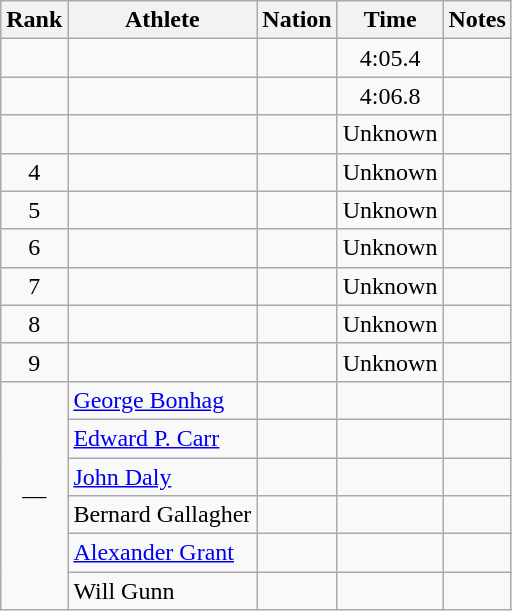<table class="wikitable sortable" style="text-align:center">
<tr>
<th>Rank</th>
<th>Athlete</th>
<th>Nation</th>
<th>Time</th>
<th>Notes</th>
</tr>
<tr>
<td></td>
<td align=left></td>
<td align=left></td>
<td>4:05.4</td>
<td></td>
</tr>
<tr>
<td></td>
<td align=left></td>
<td align=left></td>
<td>4:06.8</td>
<td></td>
</tr>
<tr>
<td></td>
<td align=left></td>
<td align=left></td>
<td data-sort-value=5:00.0>Unknown</td>
<td></td>
</tr>
<tr>
<td>4</td>
<td align=left></td>
<td align=left></td>
<td data-sort-value=5:00.0>Unknown</td>
<td></td>
</tr>
<tr>
<td>5</td>
<td align=left></td>
<td align=left></td>
<td data-sort-value=5:00.0>Unknown</td>
<td></td>
</tr>
<tr>
<td>6</td>
<td align=left></td>
<td align=left></td>
<td data-sort-value=5:00.0>Unknown</td>
<td></td>
</tr>
<tr>
<td>7</td>
<td align=left></td>
<td align=left></td>
<td data-sort-value=5:00.0>Unknown</td>
<td></td>
</tr>
<tr>
<td>8</td>
<td align=left></td>
<td align=left></td>
<td data-sort-value=5:00.0>Unknown</td>
<td></td>
</tr>
<tr>
<td>9</td>
<td align=left></td>
<td align=left></td>
<td data-sort-value=5:00.0>Unknown</td>
<td></td>
</tr>
<tr>
<td rowspan=6 data-sort-value=10>—</td>
<td align=left data-sort-value=Bonhag><a href='#'>George Bonhag</a></td>
<td align=left></td>
<td data-sort-value=9:00.0></td>
<td></td>
</tr>
<tr>
<td align=left data-sort-value=Carr><a href='#'>Edward P. Carr</a></td>
<td align=left></td>
<td data-sort-value=9:00.0></td>
<td></td>
</tr>
<tr>
<td align=left data-sort-value=Daly><a href='#'>John Daly</a></td>
<td align=left></td>
<td data-sort-value=9:00.0></td>
<td></td>
</tr>
<tr>
<td align=left data-sort-value=Gallagher>Bernard Gallagher</td>
<td align=left></td>
<td data-sort-value=9:00.0></td>
<td></td>
</tr>
<tr>
<td align=left data-sort-value=Grant><a href='#'>Alexander Grant</a></td>
<td align=left></td>
<td data-sort-value=9:00.0></td>
<td></td>
</tr>
<tr>
<td align=left data-sort-value=Gunn>Will Gunn</td>
<td align=left></td>
<td data-sort-value=9:00.0></td>
<td></td>
</tr>
</table>
